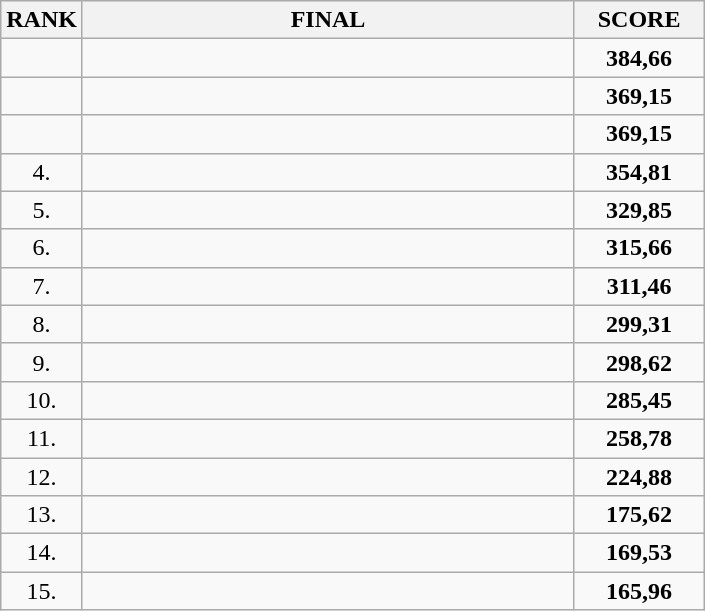<table class="wikitable">
<tr>
<th>RANK</th>
<th style="width: 20em">FINAL</th>
<th style="width: 5em">SCORE</th>
</tr>
<tr>
<td align="center"></td>
<td></td>
<td align="center"><strong>384,66</strong></td>
</tr>
<tr>
<td align="center"></td>
<td></td>
<td align="center"><strong>369,15</strong></td>
</tr>
<tr>
<td align="center"></td>
<td></td>
<td align="center"><strong>369,15</strong></td>
</tr>
<tr>
<td align="center">4.</td>
<td></td>
<td align="center"><strong>354,81</strong></td>
</tr>
<tr>
<td align="center">5.</td>
<td></td>
<td align="center"><strong>329,85</strong></td>
</tr>
<tr>
<td align="center">6.</td>
<td></td>
<td align="center"><strong>315,66</strong></td>
</tr>
<tr>
<td align="center">7.</td>
<td></td>
<td align="center"><strong>311,46</strong></td>
</tr>
<tr>
<td align="center">8.</td>
<td></td>
<td align="center"><strong>299,31</strong></td>
</tr>
<tr>
<td align="center">9.</td>
<td></td>
<td align="center"><strong>298,62</strong></td>
</tr>
<tr>
<td align="center">10.</td>
<td></td>
<td align="center"><strong>285,45</strong></td>
</tr>
<tr>
<td align="center">11.</td>
<td></td>
<td align="center"><strong>258,78</strong></td>
</tr>
<tr>
<td align="center">12.</td>
<td></td>
<td align="center"><strong>224,88</strong></td>
</tr>
<tr>
<td align="center">13.</td>
<td></td>
<td align="center"><strong>175,62</strong></td>
</tr>
<tr>
<td align="center">14.</td>
<td></td>
<td align="center"><strong>169,53</strong></td>
</tr>
<tr>
<td align="center">15.</td>
<td></td>
<td align="center"><strong>165,96</strong></td>
</tr>
</table>
